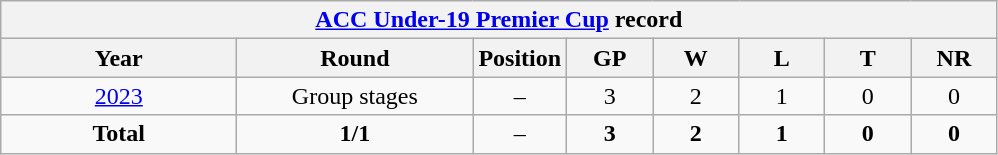<table class="wikitable" style="text-align: center; width=900px;">
<tr>
<th colspan=9><a href='#'>ACC Under-19 Premier Cup</a> record</th>
</tr>
<tr>
<th width=150>Year</th>
<th width=150>Round</th>
<th width=50>Position</th>
<th width=50>GP</th>
<th width=50>W</th>
<th width=50>L</th>
<th width=50>T</th>
<th width=50>NR</th>
</tr>
<tr>
<td> <a href='#'>2023</a></td>
<td>Group stages</td>
<td>–</td>
<td>3</td>
<td>2</td>
<td>1</td>
<td>0</td>
<td>0</td>
</tr>
<tr>
<td><strong>Total</strong></td>
<td><strong>1/1</strong></td>
<td>–</td>
<td><strong>3</strong></td>
<td><strong>2</strong></td>
<td><strong>1</strong></td>
<td><strong>0</strong></td>
<td><strong>0</strong></td>
</tr>
</table>
